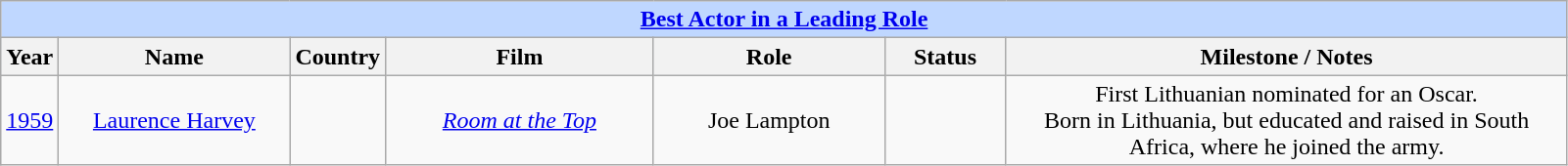<table class="wikitable" style="text-align: center">
<tr ---- bgcolor="#bfd7ff">
<td colspan=7 align=center><strong><a href='#'>Best Actor in a Leading Role</a></strong></td>
</tr>
<tr ---- bgcolor="#ebf5ff">
<th style="width:025px;">Year</th>
<th style="width:150px;">Name</th>
<th style="width:050px;">Country</th>
<th style="width:175px;">Film</th>
<th style="width:150px;">Role</th>
<th style="width:075px;">Status</th>
<th style="width:375px;">Milestone / Notes</th>
</tr>
<tr>
<td><a href='#'>1959</a></td>
<td><a href='#'>Laurence Harvey</a></td>
<td style="text-align:center;"><br></td>
<td><em><a href='#'>Room at the Top</a></em></td>
<td>Joe Lampton</td>
<td></td>
<td>First Lithuanian nominated for an Oscar.<br>Born in Lithuania, but educated and raised in South Africa, where he joined the army.</td>
</tr>
</table>
